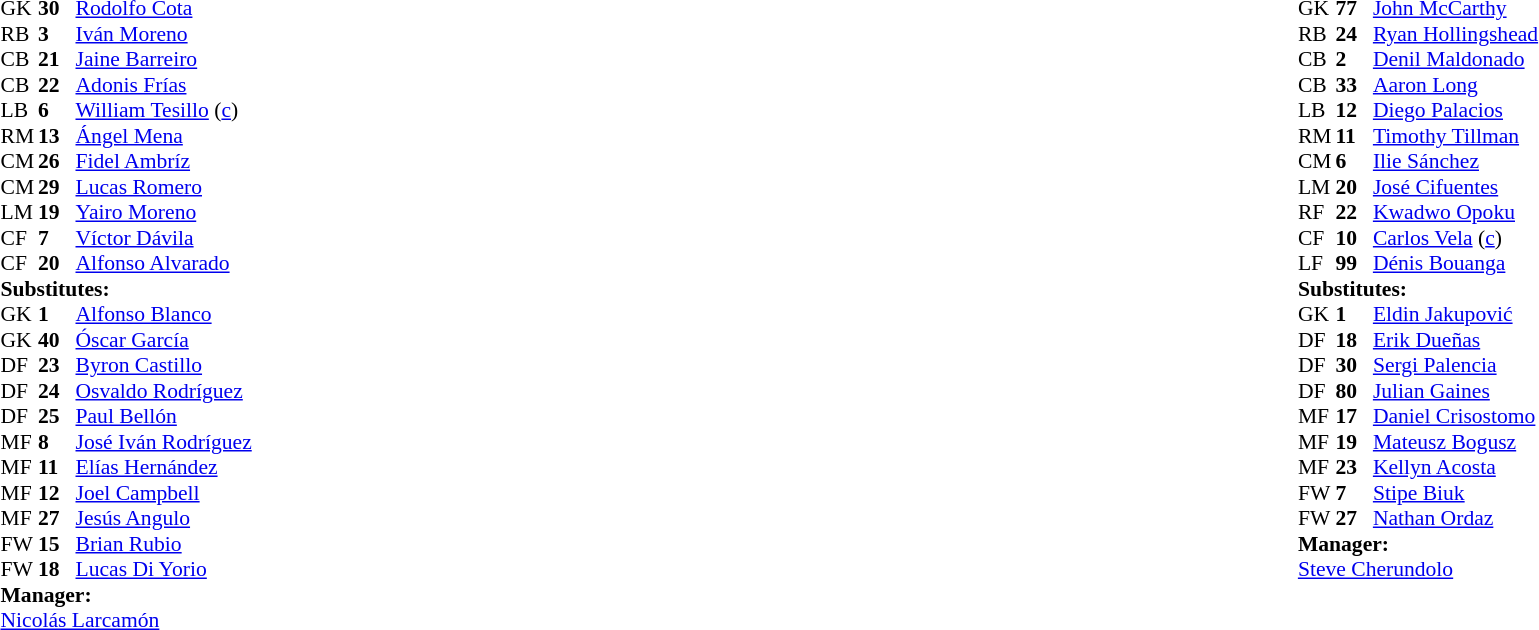<table width="100%">
<tr>
<td valign="top" width="40%"><br><table style="font-size:90%" cellspacing="0" cellpadding="0">
<tr>
<th width=25></th>
<th width=25></th>
</tr>
<tr>
<td>GK</td>
<td><strong>30</strong></td>
<td> <a href='#'>Rodolfo Cota</a></td>
</tr>
<tr>
<td>RB</td>
<td><strong>3</strong></td>
<td> <a href='#'>Iván Moreno</a></td>
</tr>
<tr>
<td>CB</td>
<td><strong>21</strong></td>
<td> <a href='#'>Jaine Barreiro</a></td>
<td></td>
</tr>
<tr>
<td>CB</td>
<td><strong>22</strong></td>
<td> <a href='#'>Adonis Frías</a></td>
<td></td>
</tr>
<tr>
<td>LB</td>
<td><strong>6</strong></td>
<td> <a href='#'>William Tesillo</a> (<a href='#'>c</a>)</td>
<td></td>
</tr>
<tr>
<td>RM</td>
<td><strong>13</strong></td>
<td> <a href='#'>Ángel Mena</a></td>
<td></td>
<td></td>
</tr>
<tr>
<td>CM</td>
<td><strong>26</strong></td>
<td> <a href='#'>Fidel Ambríz</a></td>
</tr>
<tr>
<td>CM</td>
<td><strong>29</strong></td>
<td> <a href='#'>Lucas Romero</a></td>
<td></td>
</tr>
<tr>
<td>LM</td>
<td><strong>19</strong></td>
<td> <a href='#'>Yairo Moreno</a></td>
<td></td>
<td></td>
</tr>
<tr>
<td>CF</td>
<td><strong>7</strong></td>
<td> <a href='#'>Víctor Dávila</a></td>
<td></td>
<td></td>
</tr>
<tr>
<td>CF</td>
<td><strong>20</strong></td>
<td> <a href='#'>Alfonso Alvarado</a></td>
<td></td>
<td></td>
</tr>
<tr>
<td colspan=3><strong>Substitutes:</strong></td>
</tr>
<tr>
<td>GK</td>
<td><strong>1</strong></td>
<td> <a href='#'>Alfonso Blanco</a></td>
</tr>
<tr>
<td>GK</td>
<td><strong>40</strong></td>
<td> <a href='#'>Óscar García</a></td>
</tr>
<tr>
<td>DF</td>
<td><strong>23</strong></td>
<td> <a href='#'>Byron Castillo</a></td>
</tr>
<tr>
<td>DF</td>
<td><strong>24</strong></td>
<td> <a href='#'>Osvaldo Rodríguez</a></td>
<td></td>
<td></td>
</tr>
<tr>
<td>DF</td>
<td><strong>25</strong></td>
<td> <a href='#'>Paul Bellón</a></td>
</tr>
<tr>
<td>MF</td>
<td><strong>8</strong></td>
<td> <a href='#'>José Iván Rodríguez</a></td>
</tr>
<tr>
<td>MF</td>
<td><strong>11</strong></td>
<td> <a href='#'>Elías Hernández</a></td>
<td></td>
<td></td>
<td></td>
</tr>
<tr>
<td>MF</td>
<td><strong>12</strong></td>
<td> <a href='#'>Joel Campbell</a></td>
<td></td>
<td></td>
</tr>
<tr>
<td>MF</td>
<td><strong>27</strong></td>
<td> <a href='#'>Jesús Angulo</a></td>
</tr>
<tr>
<td>FW</td>
<td><strong>15</strong></td>
<td> <a href='#'>Brian Rubio</a></td>
<td></td>
<td></td>
</tr>
<tr>
<td>FW</td>
<td><strong>18</strong></td>
<td> <a href='#'>Lucas Di Yorio</a></td>
<td></td>
<td></td>
</tr>
<tr>
<td colspan=3><strong>Manager:</strong></td>
</tr>
<tr>
<td colspan=3> <a href='#'>Nicolás Larcamón</a></td>
</tr>
</table>
</td>
<td valign="top"></td>
<td valign="top" width="50%"><br><table style="font-size:90%; margin:auto" cellspacing="0" cellpadding="0">
<tr>
<th width=25></th>
<th width=25></th>
</tr>
<tr>
<td>GK</td>
<td><strong>77</strong></td>
<td> <a href='#'>John McCarthy</a></td>
</tr>
<tr>
<td>RB</td>
<td><strong>24</strong></td>
<td> <a href='#'>Ryan Hollingshead</a></td>
<td></td>
<td></td>
</tr>
<tr>
<td>CB</td>
<td><strong>2</strong></td>
<td> <a href='#'>Denil Maldonado</a></td>
<td></td>
</tr>
<tr>
<td>CB</td>
<td><strong>33</strong></td>
<td> <a href='#'>Aaron Long</a></td>
</tr>
<tr>
<td>LB</td>
<td><strong>12</strong></td>
<td> <a href='#'>Diego Palacios</a></td>
</tr>
<tr>
<td>RM</td>
<td><strong>11</strong></td>
<td> <a href='#'>Timothy Tillman</a></td>
<td></td>
<td></td>
</tr>
<tr>
<td>CM</td>
<td><strong>6</strong></td>
<td> <a href='#'>Ilie Sánchez</a></td>
<td></td>
<td></td>
</tr>
<tr>
<td>LM</td>
<td><strong>20</strong></td>
<td> <a href='#'>José Cifuentes</a></td>
<td></td>
</tr>
<tr>
<td>RF</td>
<td><strong>22</strong></td>
<td> <a href='#'>Kwadwo Opoku</a></td>
<td></td>
<td></td>
</tr>
<tr>
<td>CF</td>
<td><strong>10</strong></td>
<td> <a href='#'>Carlos Vela</a> (<a href='#'>c</a>)</td>
</tr>
<tr>
<td>LF</td>
<td><strong>99</strong></td>
<td> <a href='#'>Dénis Bouanga</a></td>
</tr>
<tr>
<td colspan=3><strong>Substitutes:</strong></td>
</tr>
<tr>
<td>GK</td>
<td><strong>1</strong></td>
<td> <a href='#'>Eldin Jakupović</a></td>
</tr>
<tr>
<td>DF</td>
<td><strong>18</strong></td>
<td> <a href='#'>Erik Dueñas</a></td>
<td></td>
<td></td>
</tr>
<tr>
<td>DF</td>
<td><strong>30</strong></td>
<td> <a href='#'>Sergi Palencia</a></td>
<td></td>
<td></td>
</tr>
<tr>
<td>DF</td>
<td><strong>80</strong></td>
<td> <a href='#'>Julian Gaines</a></td>
</tr>
<tr>
<td>MF</td>
<td><strong>17</strong></td>
<td> <a href='#'>Daniel Crisostomo</a></td>
</tr>
<tr>
<td>MF</td>
<td><strong>19</strong></td>
<td> <a href='#'>Mateusz Bogusz</a></td>
<td></td>
<td></td>
</tr>
<tr>
<td>MF</td>
<td><strong>23</strong></td>
<td> <a href='#'>Kellyn Acosta</a></td>
</tr>
<tr>
<td>FW</td>
<td><strong>7</strong></td>
<td> <a href='#'>Stipe Biuk</a></td>
<td></td>
<td></td>
</tr>
<tr>
<td>FW</td>
<td><strong>27</strong></td>
<td> <a href='#'>Nathan Ordaz</a></td>
</tr>
<tr>
<td colspan=3><strong>Manager:</strong></td>
</tr>
<tr>
<td colspan=3> <a href='#'>Steve Cherundolo</a></td>
</tr>
</table>
</td>
</tr>
</table>
